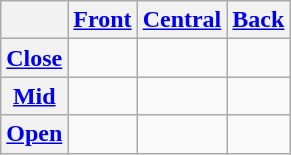<table class="wikitable" style="text-align:center;">
<tr>
<th></th>
<th><a href='#'>Front</a></th>
<th><a href='#'>Central</a></th>
<th><a href='#'>Back</a></th>
</tr>
<tr>
<th><a href='#'>Close</a></th>
<td></td>
<td></td>
<td></td>
</tr>
<tr>
<th><a href='#'>Mid</a></th>
<td></td>
<td></td>
<td></td>
</tr>
<tr>
<th><a href='#'>Open</a></th>
<td></td>
<td></td>
<td></td>
</tr>
</table>
